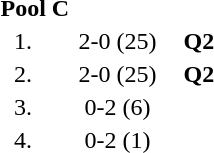<table style="text-align:center">
<tr>
<td colspan=4 align=left><strong>Pool C</strong></td>
</tr>
<tr>
<td width=30>1.</td>
<td align=left></td>
<td width=80>2-0 (25)</td>
<td><strong>Q2</strong></td>
</tr>
<tr>
<td>2.</td>
<td align=left></td>
<td>2-0 (25)</td>
<td><strong>Q2</strong></td>
</tr>
<tr>
<td>3.</td>
<td align=left></td>
<td>0-2 (6)</td>
<td></td>
</tr>
<tr>
<td>4.</td>
<td align=left></td>
<td>0-2 (1)</td>
<td></td>
</tr>
</table>
